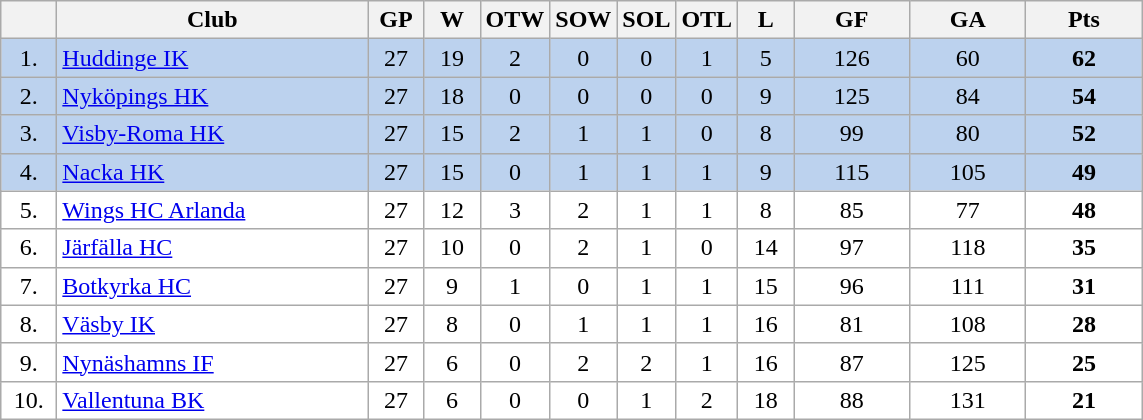<table class="wikitable">
<tr>
<th width="30"></th>
<th width="200">Club</th>
<th width="30">GP</th>
<th width="30">W</th>
<th width="30">OTW</th>
<th width="30">SOW</th>
<th width="30">SOL</th>
<th width="30">OTL</th>
<th width="30">L</th>
<th width="70">GF</th>
<th width="70">GA</th>
<th width="70">Pts</th>
</tr>
<tr bgcolor="#BCD2EE" align="center">
<td>1.</td>
<td align="left"><a href='#'>Huddinge IK</a></td>
<td>27</td>
<td>19</td>
<td>2</td>
<td>0</td>
<td>0</td>
<td>1</td>
<td>5</td>
<td>126</td>
<td>60</td>
<td><strong>62</strong></td>
</tr>
<tr bgcolor="#BCD2EE" align="center">
<td>2.</td>
<td align="left"><a href='#'>Nyköpings HK</a></td>
<td>27</td>
<td>18</td>
<td>0</td>
<td>0</td>
<td>0</td>
<td>0</td>
<td>9</td>
<td>125</td>
<td>84</td>
<td><strong>54</strong></td>
</tr>
<tr bgcolor="#BCD2EE" align="center">
<td>3.</td>
<td align="left"><a href='#'>Visby-Roma HK</a></td>
<td>27</td>
<td>15</td>
<td>2</td>
<td>1</td>
<td>1</td>
<td>0</td>
<td>8</td>
<td>99</td>
<td>80</td>
<td><strong>52</strong></td>
</tr>
<tr bgcolor="#BCD2EE" align="center">
<td>4.</td>
<td align="left"><a href='#'>Nacka HK</a></td>
<td>27</td>
<td>15</td>
<td>0</td>
<td>1</td>
<td>1</td>
<td>1</td>
<td>9</td>
<td>115</td>
<td>105</td>
<td><strong>49</strong></td>
</tr>
<tr bgcolor="#FFFFFF" align="center">
<td>5.</td>
<td align="left"><a href='#'>Wings HC Arlanda</a></td>
<td>27</td>
<td>12</td>
<td>3</td>
<td>2</td>
<td>1</td>
<td>1</td>
<td>8</td>
<td>85</td>
<td>77</td>
<td><strong>48</strong></td>
</tr>
<tr bgcolor="#FFFFFF" align="center">
<td>6.</td>
<td align="left"><a href='#'>Järfälla HC</a></td>
<td>27</td>
<td>10</td>
<td>0</td>
<td>2</td>
<td>1</td>
<td>0</td>
<td>14</td>
<td>97</td>
<td>118</td>
<td><strong>35</strong></td>
</tr>
<tr bgcolor="#FFFFFF" align="center">
<td>7.</td>
<td align="left"><a href='#'>Botkyrka HC</a></td>
<td>27</td>
<td>9</td>
<td>1</td>
<td>0</td>
<td>1</td>
<td>1</td>
<td>15</td>
<td>96</td>
<td>111</td>
<td><strong>31</strong></td>
</tr>
<tr bgcolor="#FFFFFF" align="center">
<td>8.</td>
<td align="left"><a href='#'>Väsby IK</a></td>
<td>27</td>
<td>8</td>
<td>0</td>
<td>1</td>
<td>1</td>
<td>1</td>
<td>16</td>
<td>81</td>
<td>108</td>
<td><strong>28</strong></td>
</tr>
<tr bgcolor="#FFFFFF" align="center">
<td>9.</td>
<td align="left"><a href='#'>Nynäshamns IF</a></td>
<td>27</td>
<td>6</td>
<td>0</td>
<td>2</td>
<td>2</td>
<td>1</td>
<td>16</td>
<td>87</td>
<td>125</td>
<td><strong>25</strong></td>
</tr>
<tr bgcolor="#FFFFFF" align="center">
<td>10.</td>
<td align="left"><a href='#'>Vallentuna BK</a></td>
<td>27</td>
<td>6</td>
<td>0</td>
<td>0</td>
<td>1</td>
<td>2</td>
<td>18</td>
<td>88</td>
<td>131</td>
<td><strong>21</strong></td>
</tr>
</table>
